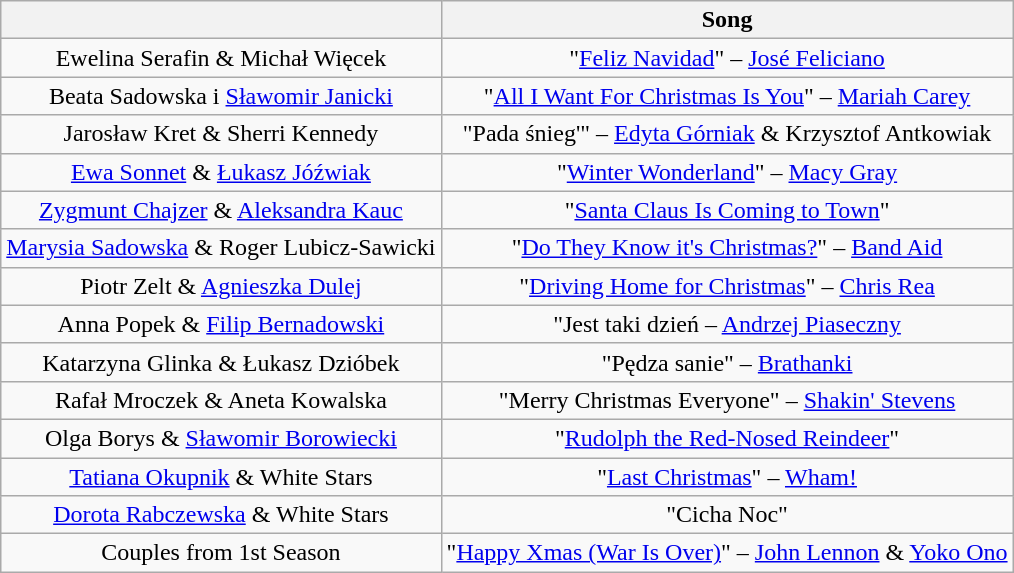<table class="sortable wikitable">
<tr>
<th></th>
<th>Song</th>
</tr>
<tr -->
<td align="center">Ewelina Serafin & Michał Więcek</td>
<td align="center">"<a href='#'>Feliz Navidad</a>" – <a href='#'>José Feliciano</a></td>
</tr>
<tr -->
<td align="center">Beata Sadowska i <a href='#'>Sławomir Janicki</a></td>
<td align="center">"<a href='#'>All I Want For Christmas Is You</a>" – <a href='#'>Mariah Carey</a></td>
</tr>
<tr -->
<td align="center">Jarosław Kret & Sherri Kennedy</td>
<td align="center">"Pada śnieg'" – <a href='#'>Edyta Górniak</a> & Krzysztof Antkowiak</td>
</tr>
<tr -->
<td align="center"><a href='#'>Ewa Sonnet</a> & <a href='#'>Łukasz Jóźwiak</a></td>
<td align="center">"<a href='#'>Winter Wonderland</a>" – <a href='#'>Macy Gray</a></td>
</tr>
<tr -->
<td align="center"><a href='#'>Zygmunt Chajzer</a> & <a href='#'>Aleksandra Kauc</a></td>
<td align="center">"<a href='#'>Santa Claus Is Coming to Town</a>"</td>
</tr>
<tr -->
<td align="center"><a href='#'>Marysia Sadowska</a> & Roger Lubicz-Sawicki</td>
<td align="center">"<a href='#'>Do They Know it's Christmas?</a>" – <a href='#'>Band Aid</a></td>
</tr>
<tr -->
<td align="center">Piotr Zelt & <a href='#'>Agnieszka Dulej</a></td>
<td align="center">"<a href='#'>Driving Home for Christmas</a>" – <a href='#'>Chris Rea</a></td>
</tr>
<tr -->
<td align="center">Anna Popek & <a href='#'>Filip Bernadowski</a></td>
<td align="center">"Jest taki dzień – <a href='#'>Andrzej Piaseczny</a></td>
</tr>
<tr -->
<td align="center">Katarzyna Glinka & Łukasz Dzióbek</td>
<td align="center">"Pędza sanie" – <a href='#'>Brathanki</a></td>
</tr>
<tr -->
<td align="center">Rafał Mroczek & Aneta Kowalska</td>
<td align="center">"Merry Christmas Everyone" – <a href='#'>Shakin' Stevens</a></td>
</tr>
<tr -->
<td align="center">Olga Borys & <a href='#'>Sławomir Borowiecki</a></td>
<td align="center">"<a href='#'>Rudolph the Red-Nosed Reindeer</a>"</td>
</tr>
<tr -->
<td align="center"><a href='#'>Tatiana Okupnik</a> & White Stars</td>
<td align="center">"<a href='#'>Last Christmas</a>" – <a href='#'>Wham!</a></td>
</tr>
<tr -->
<td align="center"><a href='#'>Dorota Rabczewska</a> & White Stars</td>
<td align="center">"Cicha Noc"</td>
</tr>
<tr -->
<td align="center">Couples from 1st Season</td>
<td align="center">"<a href='#'>Happy Xmas (War Is Over)</a>" – <a href='#'>John Lennon</a> & <a href='#'>Yoko Ono</a></td>
</tr>
</table>
